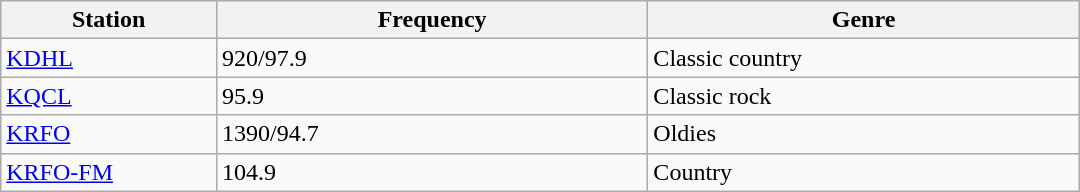<table class="wikitable" style="width:45em;">
<tr>
<th style="width:20%">Station</th>
<th style="width:40%">Frequency</th>
<th style="width:40%">Genre</th>
</tr>
<tr>
<td><a href='#'>KDHL</a></td>
<td>920/97.9</td>
<td>Classic country</td>
</tr>
<tr>
<td><a href='#'>KQCL</a></td>
<td>95.9</td>
<td>Classic rock</td>
</tr>
<tr>
<td><a href='#'>KRFO</a></td>
<td>1390/94.7</td>
<td>Oldies</td>
</tr>
<tr>
<td><a href='#'>KRFO-FM</a></td>
<td>104.9</td>
<td>Country</td>
</tr>
</table>
